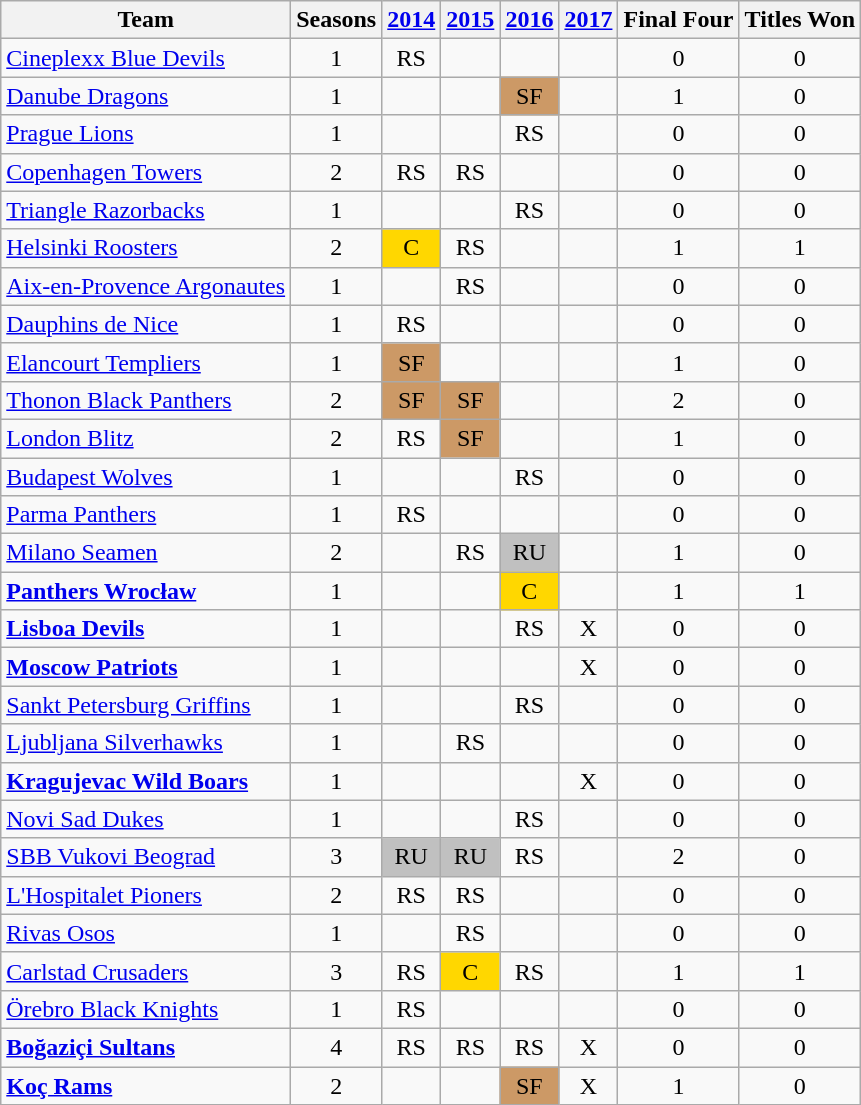<table class="wikitable" style="text-align:center;">
<tr>
<th>Team</th>
<th>Seasons</th>
<th><a href='#'>2014</a></th>
<th><a href='#'>2015</a></th>
<th><a href='#'>2016</a></th>
<th><a href='#'>2017</a></th>
<th>Final Four</th>
<th>Titles Won</th>
</tr>
<tr>
<td align=left> <a href='#'>Cineplexx Blue Devils</a></td>
<td>1</td>
<td>RS</td>
<td></td>
<td></td>
<td></td>
<td>0</td>
<td>0</td>
</tr>
<tr>
<td align=left> <a href='#'>Danube Dragons</a></td>
<td>1</td>
<td></td>
<td></td>
<td bgcolor=#cc9966>SF</td>
<td></td>
<td>1</td>
<td>0</td>
</tr>
<tr>
<td align=left> <a href='#'>Prague Lions</a></td>
<td>1</td>
<td></td>
<td></td>
<td>RS</td>
<td></td>
<td>0</td>
<td>0</td>
</tr>
<tr>
<td align=left> <a href='#'>Copenhagen Towers</a></td>
<td>2</td>
<td>RS</td>
<td>RS</td>
<td></td>
<td></td>
<td>0</td>
<td>0</td>
</tr>
<tr>
<td align=left> <a href='#'>Triangle Razorbacks</a></td>
<td>1</td>
<td></td>
<td></td>
<td>RS</td>
<td></td>
<td>0</td>
<td>0</td>
</tr>
<tr>
<td align=left> <a href='#'>Helsinki Roosters</a></td>
<td>2</td>
<td bgcolor=gold>C</td>
<td>RS</td>
<td></td>
<td></td>
<td>1</td>
<td>1</td>
</tr>
<tr>
<td align=left> <a href='#'>Aix-en-Provence Argonautes</a></td>
<td>1</td>
<td></td>
<td>RS</td>
<td></td>
<td></td>
<td>0</td>
<td>0</td>
</tr>
<tr>
<td align=left> <a href='#'>Dauphins de Nice</a></td>
<td>1</td>
<td>RS</td>
<td></td>
<td></td>
<td></td>
<td>0</td>
<td>0</td>
</tr>
<tr>
<td align=left> <a href='#'>Elancourt Templiers</a></td>
<td>1</td>
<td bgcolor=#cc9966>SF</td>
<td></td>
<td></td>
<td></td>
<td>1</td>
<td>0</td>
</tr>
<tr>
<td align=left> <a href='#'>Thonon Black Panthers</a></td>
<td>2</td>
<td bgcolor=#cc9966>SF</td>
<td bgcolor=#cc9966>SF</td>
<td></td>
<td></td>
<td>2</td>
<td>0</td>
</tr>
<tr>
<td align=left> <a href='#'>London Blitz</a></td>
<td>2</td>
<td>RS</td>
<td bgcolor=#cc9966>SF</td>
<td></td>
<td></td>
<td>1</td>
<td>0</td>
</tr>
<tr>
<td align=left> <a href='#'>Budapest Wolves</a></td>
<td>1</td>
<td></td>
<td></td>
<td>RS</td>
<td></td>
<td>0</td>
<td>0</td>
</tr>
<tr>
<td align=left> <a href='#'>Parma Panthers</a></td>
<td>1</td>
<td>RS</td>
<td></td>
<td></td>
<td></td>
<td>0</td>
<td>0</td>
</tr>
<tr>
<td align=left> <a href='#'>Milano Seamen</a></td>
<td>2</td>
<td></td>
<td>RS</td>
<td bgcolor=silver>RU</td>
<td></td>
<td>1</td>
<td>0</td>
</tr>
<tr>
<td align=left> <strong><a href='#'>Panthers Wrocław</a></strong></td>
<td>1</td>
<td></td>
<td></td>
<td bgcolor=gold>C</td>
<td></td>
<td>1</td>
<td>1</td>
</tr>
<tr>
<td align=left> <strong><a href='#'>Lisboa Devils</a></strong></td>
<td>1</td>
<td></td>
<td></td>
<td>RS</td>
<td>X</td>
<td>0</td>
<td>0</td>
</tr>
<tr>
<td align=left> <strong><a href='#'>Moscow Patriots</a></strong></td>
<td>1</td>
<td></td>
<td></td>
<td></td>
<td>X</td>
<td>0</td>
<td>0</td>
</tr>
<tr>
<td align=left> <a href='#'>Sankt Petersburg Griffins</a></td>
<td>1</td>
<td></td>
<td></td>
<td>RS</td>
<td></td>
<td>0</td>
<td>0</td>
</tr>
<tr>
<td align=left> <a href='#'>Ljubljana Silverhawks</a></td>
<td>1</td>
<td></td>
<td>RS</td>
<td></td>
<td></td>
<td>0</td>
<td>0</td>
</tr>
<tr>
<td align=left> <strong><a href='#'>Kragujevac Wild Boars</a></strong></td>
<td>1</td>
<td></td>
<td></td>
<td></td>
<td>X</td>
<td>0</td>
<td>0</td>
</tr>
<tr>
<td align=left> <a href='#'>Novi Sad Dukes</a></td>
<td>1</td>
<td></td>
<td></td>
<td>RS</td>
<td></td>
<td>0</td>
<td>0</td>
</tr>
<tr>
<td align=left> <a href='#'>SBB Vukovi Beograd</a></td>
<td>3</td>
<td bgcolor=silver>RU</td>
<td bgcolor=silver>RU</td>
<td>RS</td>
<td></td>
<td>2</td>
<td>0</td>
</tr>
<tr>
<td align=left> <a href='#'>L'Hospitalet Pioners</a></td>
<td>2</td>
<td>RS</td>
<td>RS</td>
<td></td>
<td></td>
<td>0</td>
<td>0</td>
</tr>
<tr>
<td align=left> <a href='#'>Rivas Osos</a></td>
<td>1</td>
<td></td>
<td>RS</td>
<td></td>
<td></td>
<td>0</td>
<td>0</td>
</tr>
<tr>
<td align=left> <a href='#'>Carlstad Crusaders</a></td>
<td>3</td>
<td>RS</td>
<td bgcolor=gold>C</td>
<td>RS</td>
<td></td>
<td>1</td>
<td>1</td>
</tr>
<tr>
<td align=left> <a href='#'>Örebro Black Knights</a></td>
<td>1</td>
<td>RS</td>
<td></td>
<td></td>
<td></td>
<td>0</td>
<td>0</td>
</tr>
<tr>
<td align=left> <strong><a href='#'>Boğaziçi Sultans</a></strong></td>
<td>4</td>
<td>RS</td>
<td>RS</td>
<td>RS</td>
<td> X</td>
<td>0</td>
<td>0</td>
</tr>
<tr>
<td align=left> <strong><a href='#'>Koç Rams</a></strong></td>
<td>2</td>
<td></td>
<td></td>
<td bgcolor=#cc9966>SF</td>
<td>X</td>
<td>1</td>
<td>0</td>
</tr>
</table>
